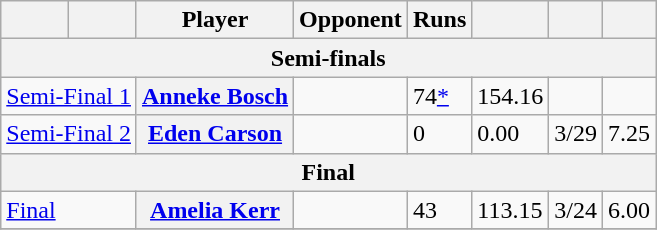<table class="wikitable sortable" style="text-align:left;">
<tr>
<th scope=col></th>
<th scope=col></th>
<th scope=col>Player</th>
<th scope=col>Opponent</th>
<th scope=col>Runs</th>
<th scope=col></th>
<th scope=col></th>
<th scope=col></th>
</tr>
<tr>
<th colspan=8 style="text-align:center;">Semi-finals</th>
</tr>
<tr>
<td colspan=2><a href='#'>Semi-Final 1</a></td>
<th> <a href='#'>Anneke Bosch</a></th>
<td></td>
<td>74<a href='#'>*</a></td>
<td>154.16</td>
<td></td>
<td></td>
</tr>
<tr>
<td colspan=2><a href='#'>Semi-Final 2</a></td>
<th> <a href='#'>Eden Carson</a></th>
<td></td>
<td>0</td>
<td>0.00</td>
<td>3/29</td>
<td>7.25</td>
</tr>
<tr>
<th colspan=8 style="text-align:center;">Final</th>
</tr>
<tr>
<td colspan=2><a href='#'>Final</a></td>
<th> <a href='#'>Amelia Kerr</a></th>
<td></td>
<td>43</td>
<td>113.15</td>
<td>3/24</td>
<td>6.00</td>
</tr>
<tr>
</tr>
</table>
